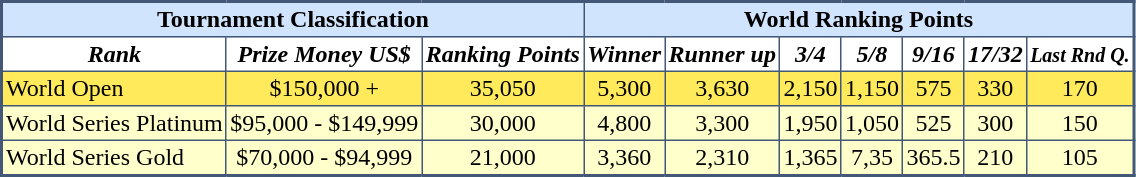<table cellpadding="2" cellspacing="4" border="1" style="border:#435877 solid 2px; border-collapse: collapse;">
<tr bgcolor="#d1e4fd">
<th colspan="3">Tournament Classification</th>
<th colspan="7">World Ranking Points</th>
</tr>
<tr>
<td align="center"><strong><em>Rank</em></strong></td>
<td align="center"><strong><em>Prize Money US$</em></strong></td>
<td align="center"><strong><em>Ranking Points</em></strong></td>
<td align="center"><strong><em>Winner</em></strong></td>
<td align="center"><strong><em>Runner up</em></strong></td>
<td align="center"><strong><em>3/4</em></strong></td>
<td align="center"><strong><em>5/8</em></strong></td>
<td align="center"><strong><em>9/16</em></strong></td>
<td align="center"><strong><em>17/32</em></strong></td>
<td align="center"><small><strong><em>Last Rnd Q.</em></strong></small></td>
</tr>
<tr bgcolor=#FFEA5C>
<td>World Open</td>
<td align="center">$150,000 +</td>
<td align="center">35,050</td>
<td align="center">5,300</td>
<td align="center">3,630</td>
<td align="center">2,150</td>
<td align="center">1,150</td>
<td align="center">575</td>
<td align="center">330</td>
<td align="center">170</td>
</tr>
<tr bgcolor=#FFFFCC>
<td>World Series Platinum</td>
<td align="center">$95,000 - $149,999</td>
<td align="center">30,000</td>
<td align="center">4,800</td>
<td align="center">3,300</td>
<td align="center">1,950</td>
<td align="center">1,050</td>
<td align="center">525</td>
<td align="center">300</td>
<td align="center">150</td>
</tr>
<tr bgcolor=#FFFFCC>
<td>World Series Gold</td>
<td align="center">$70,000 - $94,999</td>
<td align="center">21,000</td>
<td align="center">3,360</td>
<td align="center">2,310</td>
<td align="center">1,365</td>
<td align="center">7,35</td>
<td align="center">365.5</td>
<td align="center">210</td>
<td align="center">105</td>
</tr>
<tr bgcolor=#E9E9E9>
</tr>
</table>
